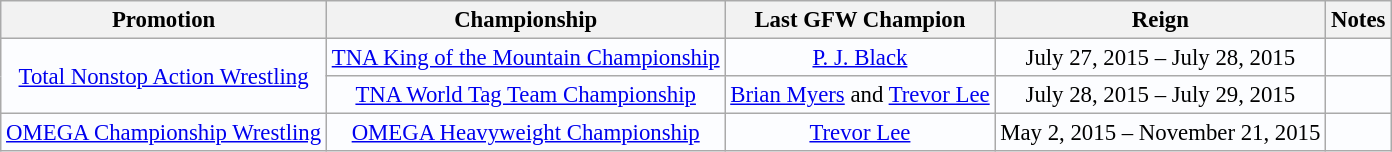<table class="wikitable" style="background:#fcfdff; font-size:95%; text-align: center;">
<tr>
<th>Promotion</th>
<th>Championship</th>
<th>Last GFW Champion</th>
<th>Reign</th>
<th>Notes</th>
</tr>
<tr>
<td rowspan=2><a href='#'>Total Nonstop Action Wrestling</a></td>
<td><a href='#'>TNA King of the Mountain Championship</a></td>
<td><a href='#'>P. J. Black</a></td>
<td>July 27, 2015 – July 28, 2015</td>
<td></td>
</tr>
<tr>
<td><a href='#'>TNA World Tag Team Championship</a></td>
<td><a href='#'>Brian Myers</a> and <a href='#'>Trevor Lee</a></td>
<td>July 28, 2015 – July 29, 2015</td>
<td></td>
</tr>
<tr>
<td><a href='#'>OMEGA Championship Wrestling</a></td>
<td><a href='#'>OMEGA Heavyweight Championship</a></td>
<td><a href='#'>Trevor Lee</a></td>
<td>May 2, 2015 – November 21, 2015</td>
<td></td>
</tr>
</table>
